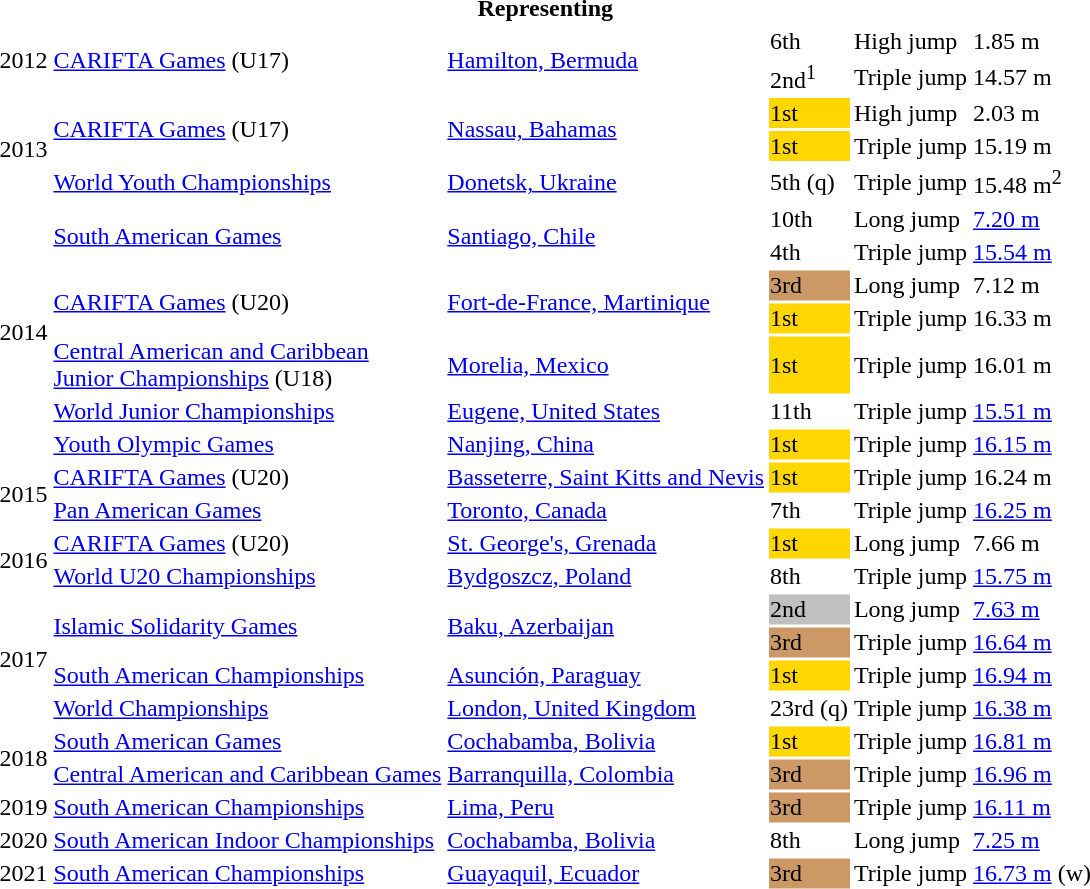<table>
<tr>
<th colspan="6">Representing </th>
</tr>
<tr>
<td rowspan=2>2012</td>
<td rowspan=2><a href='#'>CARIFTA Games</a> (U17)</td>
<td rowspan=2><a href='#'>Hamilton, Bermuda</a></td>
<td>6th</td>
<td>High jump</td>
<td>1.85 m</td>
</tr>
<tr>
<td>2nd<sup>1</sup></td>
<td>Triple jump</td>
<td>14.57 m</td>
</tr>
<tr>
<td rowspan=3>2013</td>
<td rowspan=2><a href='#'>CARIFTA Games</a> (U17)</td>
<td rowspan=2><a href='#'>Nassau, Bahamas</a></td>
<td bgcolor=gold>1st</td>
<td>High jump</td>
<td>2.03 m</td>
</tr>
<tr>
<td bgcolor=gold>1st</td>
<td>Triple jump</td>
<td>15.19 m</td>
</tr>
<tr>
<td><a href='#'>World Youth Championships</a></td>
<td><a href='#'>Donetsk, Ukraine</a></td>
<td>5th (q)</td>
<td>Triple jump</td>
<td>15.48 m<sup>2</sup></td>
</tr>
<tr>
<td rowspan=7>2014</td>
<td rowspan=2><a href='#'>South American Games</a></td>
<td rowspan=2><a href='#'>Santiago, Chile</a></td>
<td>10th</td>
<td>Long jump</td>
<td><a href='#'>7.20 m</a></td>
</tr>
<tr>
<td>4th</td>
<td>Triple jump</td>
<td><a href='#'>15.54 m</a></td>
</tr>
<tr>
<td rowspan=2><a href='#'>CARIFTA Games</a> (U20)</td>
<td rowspan=2><a href='#'>Fort-de-France, Martinique</a></td>
<td bgcolor=cc9966>3rd</td>
<td>Long jump</td>
<td>7.12 m</td>
</tr>
<tr>
<td bgcolor=gold>1st</td>
<td>Triple jump</td>
<td>16.33 m</td>
</tr>
<tr>
<td><a href='#'>Central American and Caribbean<br>Junior Championships</a> (U18)</td>
<td><a href='#'>Morelia, Mexico</a></td>
<td bgcolor=gold>1st</td>
<td>Triple jump</td>
<td>16.01 m</td>
</tr>
<tr>
<td><a href='#'>World Junior Championships</a></td>
<td><a href='#'>Eugene, United States</a></td>
<td>11th</td>
<td>Triple jump</td>
<td><a href='#'>15.51 m</a></td>
</tr>
<tr>
<td><a href='#'>Youth Olympic Games</a></td>
<td><a href='#'>Nanjing, China</a></td>
<td bgcolor=gold>1st</td>
<td>Triple jump</td>
<td><a href='#'>16.15 m</a></td>
</tr>
<tr>
<td rowspan=2>2015</td>
<td><a href='#'>CARIFTA Games</a> (U20)</td>
<td><a href='#'>Basseterre, Saint Kitts and Nevis</a></td>
<td bgcolor=gold>1st</td>
<td>Triple jump</td>
<td>16.24 m</td>
</tr>
<tr>
<td><a href='#'>Pan American Games</a></td>
<td><a href='#'>Toronto, Canada</a></td>
<td>7th</td>
<td>Triple jump</td>
<td><a href='#'>16.25 m</a></td>
</tr>
<tr>
<td rowspan=2>2016</td>
<td><a href='#'>CARIFTA Games</a> (U20)</td>
<td><a href='#'>St. George's, Grenada</a></td>
<td bgcolor=gold>1st</td>
<td>Long jump</td>
<td>7.66 m</td>
</tr>
<tr>
<td><a href='#'>World U20 Championships</a></td>
<td><a href='#'>Bydgoszcz, Poland</a></td>
<td>8th</td>
<td>Triple jump</td>
<td><a href='#'>15.75 m</a></td>
</tr>
<tr>
<td rowspan=4>2017</td>
<td rowspan=2><a href='#'>Islamic Solidarity Games</a></td>
<td rowspan=2><a href='#'>Baku, Azerbaijan</a></td>
<td bgcolor=silver>2nd</td>
<td>Long jump</td>
<td><a href='#'>7.63 m</a></td>
</tr>
<tr>
<td bgcolor=cc9966>3rd</td>
<td>Triple jump</td>
<td><a href='#'>16.64 m</a></td>
</tr>
<tr>
<td><a href='#'>South American Championships</a></td>
<td><a href='#'>Asunción, Paraguay</a></td>
<td bgcolor=gold>1st</td>
<td>Triple jump</td>
<td><a href='#'>16.94 m</a></td>
</tr>
<tr>
<td><a href='#'>World Championships</a></td>
<td><a href='#'>London, United Kingdom</a></td>
<td>23rd (q)</td>
<td>Triple jump</td>
<td><a href='#'>16.38 m</a></td>
</tr>
<tr>
<td rowspan=2>2018</td>
<td><a href='#'>South American Games</a></td>
<td><a href='#'>Cochabamba, Bolivia</a></td>
<td bgcolor=gold>1st</td>
<td>Triple jump</td>
<td><a href='#'>16.81 m</a></td>
</tr>
<tr>
<td><a href='#'>Central American and Caribbean Games</a></td>
<td><a href='#'>Barranquilla, Colombia</a></td>
<td bgcolor=cc9966>3rd</td>
<td>Triple jump</td>
<td><a href='#'>16.96 m</a></td>
</tr>
<tr>
<td>2019</td>
<td><a href='#'>South American Championships</a></td>
<td><a href='#'>Lima, Peru</a></td>
<td bgcolor=cc9966>3rd</td>
<td>Triple jump</td>
<td><a href='#'>16.11 m</a></td>
</tr>
<tr>
<td>2020</td>
<td><a href='#'>South American Indoor Championships</a></td>
<td><a href='#'>Cochabamba, Bolivia</a></td>
<td>8th</td>
<td>Long jump</td>
<td><a href='#'>7.25 m</a></td>
</tr>
<tr>
<td>2021</td>
<td><a href='#'>South American Championships</a></td>
<td><a href='#'>Guayaquil, Ecuador</a></td>
<td bgcolor=cc9966>3rd</td>
<td>Triple jump</td>
<td><a href='#'>16.73 m</a> (w)</td>
</tr>
</table>
